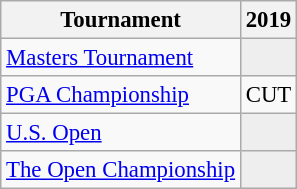<table class="wikitable" style="font-size:95%;text-align:center;">
<tr>
<th>Tournament</th>
<th>2019</th>
</tr>
<tr>
<td align=left><a href='#'>Masters Tournament</a></td>
<td style="background:#eeeeee;"></td>
</tr>
<tr>
<td align=left><a href='#'>PGA Championship</a></td>
<td>CUT</td>
</tr>
<tr>
<td align=left><a href='#'>U.S. Open</a></td>
<td style="background:#eeeeee;"></td>
</tr>
<tr>
<td align=left><a href='#'>The Open Championship</a></td>
<td style="background:#eeeeee;"></td>
</tr>
</table>
